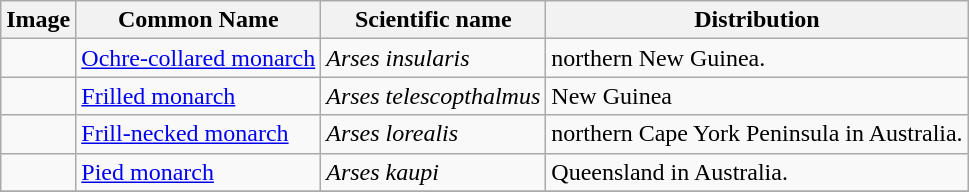<table class="wikitable">
<tr>
<th>Image</th>
<th>Common Name</th>
<th>Scientific name</th>
<th>Distribution</th>
</tr>
<tr>
<td></td>
<td><a href='#'>Ochre-collared monarch</a></td>
<td><em>Arses insularis</em></td>
<td>northern New Guinea.</td>
</tr>
<tr>
<td></td>
<td><a href='#'>Frilled monarch</a></td>
<td><em>Arses telescopthalmus</em></td>
<td>New Guinea</td>
</tr>
<tr>
<td></td>
<td><a href='#'>Frill-necked monarch</a></td>
<td><em>Arses lorealis</em></td>
<td>northern Cape York Peninsula in Australia.</td>
</tr>
<tr>
<td></td>
<td><a href='#'>Pied monarch</a></td>
<td><em>Arses kaupi</em></td>
<td>Queensland in Australia.</td>
</tr>
<tr>
</tr>
</table>
